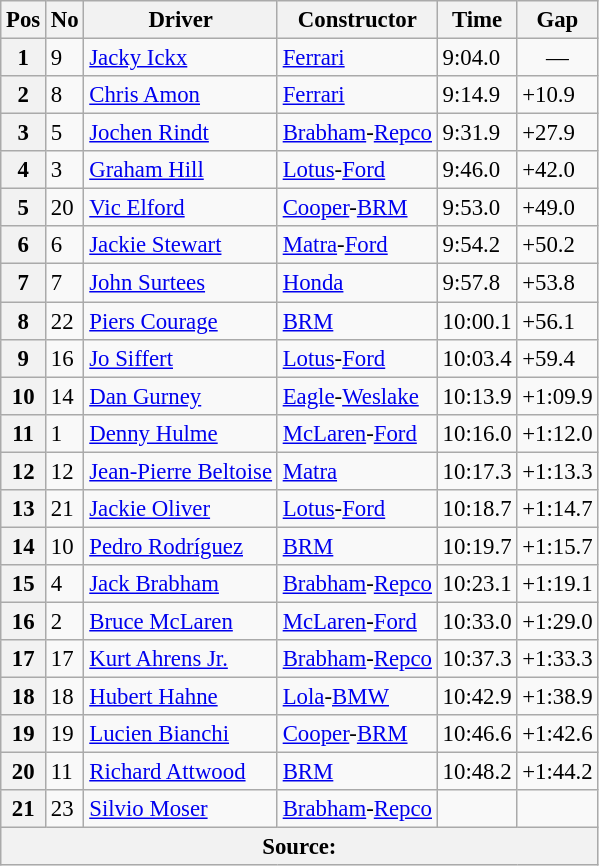<table class="wikitable sortable" style="font-size: 95%">
<tr>
<th>Pos</th>
<th>No</th>
<th>Driver</th>
<th>Constructor</th>
<th>Time</th>
<th>Gap</th>
</tr>
<tr>
<th>1</th>
<td>9</td>
<td> <a href='#'>Jacky Ickx</a></td>
<td><a href='#'>Ferrari</a></td>
<td>9:04.0</td>
<td align="center">—</td>
</tr>
<tr>
<th>2</th>
<td>8</td>
<td> <a href='#'>Chris Amon</a></td>
<td><a href='#'>Ferrari</a></td>
<td>9:14.9</td>
<td>+10.9</td>
</tr>
<tr>
<th>3</th>
<td>5</td>
<td> <a href='#'>Jochen Rindt</a></td>
<td><a href='#'>Brabham</a>-<a href='#'>Repco</a></td>
<td>9:31.9</td>
<td>+27.9</td>
</tr>
<tr>
<th>4</th>
<td>3</td>
<td> <a href='#'>Graham Hill</a></td>
<td><a href='#'>Lotus</a>-<a href='#'>Ford</a></td>
<td>9:46.0</td>
<td>+42.0</td>
</tr>
<tr>
<th>5</th>
<td>20</td>
<td> <a href='#'>Vic Elford</a></td>
<td><a href='#'>Cooper</a>-<a href='#'>BRM</a></td>
<td>9:53.0</td>
<td>+49.0</td>
</tr>
<tr>
<th>6</th>
<td>6</td>
<td> <a href='#'>Jackie Stewart</a></td>
<td><a href='#'>Matra</a>-<a href='#'>Ford</a></td>
<td>9:54.2</td>
<td>+50.2</td>
</tr>
<tr>
<th>7</th>
<td>7</td>
<td> <a href='#'>John Surtees</a></td>
<td><a href='#'>Honda</a></td>
<td>9:57.8</td>
<td>+53.8</td>
</tr>
<tr>
<th>8</th>
<td>22</td>
<td> <a href='#'>Piers Courage</a></td>
<td><a href='#'>BRM</a></td>
<td>10:00.1</td>
<td>+56.1</td>
</tr>
<tr>
<th>9</th>
<td>16</td>
<td> <a href='#'>Jo Siffert</a></td>
<td><a href='#'>Lotus</a>-<a href='#'>Ford</a></td>
<td>10:03.4</td>
<td>+59.4</td>
</tr>
<tr>
<th>10</th>
<td>14</td>
<td> <a href='#'>Dan Gurney</a></td>
<td><a href='#'>Eagle</a>-<a href='#'>Weslake</a></td>
<td>10:13.9</td>
<td>+1:09.9</td>
</tr>
<tr>
<th>11</th>
<td>1</td>
<td> <a href='#'>Denny Hulme</a></td>
<td><a href='#'>McLaren</a>-<a href='#'>Ford</a></td>
<td>10:16.0</td>
<td>+1:12.0</td>
</tr>
<tr>
<th>12</th>
<td>12</td>
<td> <a href='#'>Jean-Pierre Beltoise</a></td>
<td><a href='#'>Matra</a></td>
<td>10:17.3</td>
<td>+1:13.3</td>
</tr>
<tr>
<th>13</th>
<td>21</td>
<td> <a href='#'>Jackie Oliver</a></td>
<td><a href='#'>Lotus</a>-<a href='#'>Ford</a></td>
<td>10:18.7</td>
<td>+1:14.7</td>
</tr>
<tr>
<th>14</th>
<td>10</td>
<td> <a href='#'>Pedro Rodríguez</a></td>
<td><a href='#'>BRM</a></td>
<td>10:19.7</td>
<td>+1:15.7</td>
</tr>
<tr>
<th>15</th>
<td>4</td>
<td> <a href='#'>Jack Brabham</a></td>
<td><a href='#'>Brabham</a>-<a href='#'>Repco</a></td>
<td>10:23.1</td>
<td>+1:19.1</td>
</tr>
<tr>
<th>16</th>
<td>2</td>
<td> <a href='#'>Bruce McLaren</a></td>
<td><a href='#'>McLaren</a>-<a href='#'>Ford</a></td>
<td>10:33.0</td>
<td>+1:29.0</td>
</tr>
<tr>
<th>17</th>
<td>17</td>
<td> <a href='#'>Kurt Ahrens Jr.</a></td>
<td><a href='#'>Brabham</a>-<a href='#'>Repco</a></td>
<td>10:37.3</td>
<td>+1:33.3</td>
</tr>
<tr>
<th>18</th>
<td>18</td>
<td> <a href='#'>Hubert Hahne</a></td>
<td><a href='#'>Lola</a>-<a href='#'>BMW</a></td>
<td>10:42.9</td>
<td>+1:38.9</td>
</tr>
<tr>
<th>19</th>
<td>19</td>
<td> <a href='#'>Lucien Bianchi</a></td>
<td><a href='#'>Cooper</a>-<a href='#'>BRM</a></td>
<td>10:46.6</td>
<td>+1:42.6</td>
</tr>
<tr>
<th>20</th>
<td>11</td>
<td> <a href='#'>Richard Attwood</a></td>
<td><a href='#'>BRM</a></td>
<td>10:48.2</td>
<td>+1:44.2</td>
</tr>
<tr>
<th>21</th>
<td>23</td>
<td> <a href='#'>Silvio Moser</a></td>
<td><a href='#'>Brabham</a>-<a href='#'>Repco</a></td>
<td></td>
<td></td>
</tr>
<tr>
<th colspan="6">Source:</th>
</tr>
</table>
